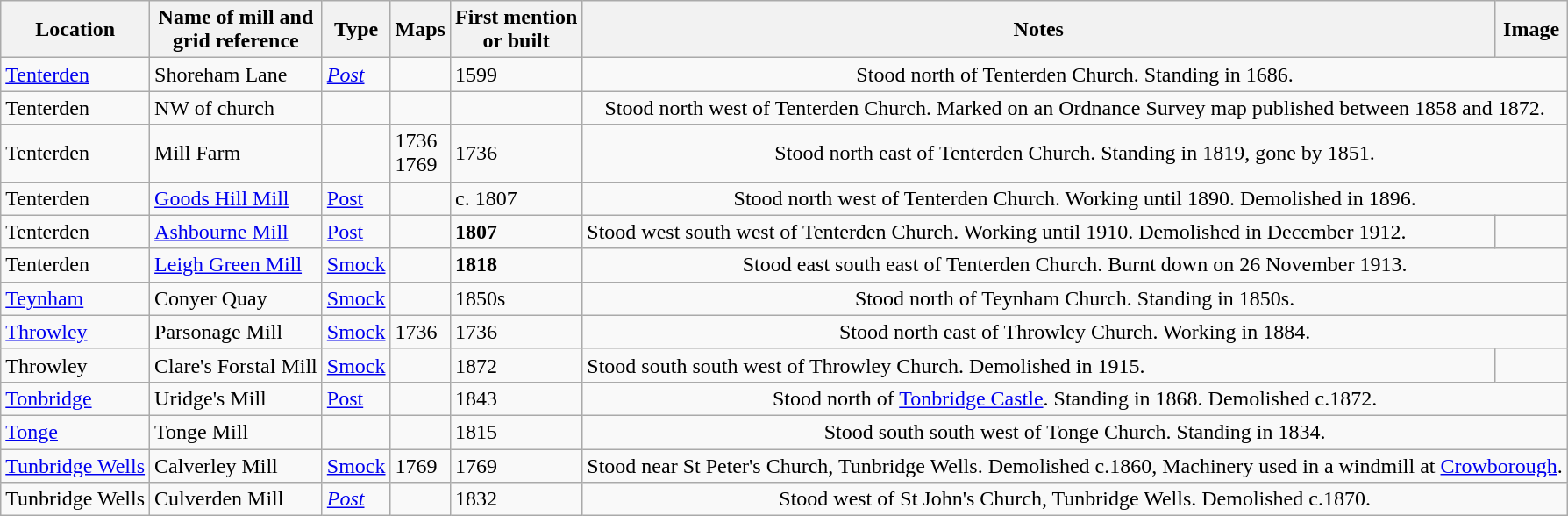<table class="wikitable">
<tr>
<th>Location</th>
<th>Name of mill and<br>grid reference</th>
<th>Type</th>
<th>Maps</th>
<th>First mention<br>or built</th>
<th>Notes</th>
<th>Image</th>
</tr>
<tr>
<td><a href='#'>Tenterden</a></td>
<td>Shoreham Lane</td>
<td><em><a href='#'>Post</a></em></td>
<td></td>
<td>1599</td>
<td colspan="2" style="text-align:center;">Stood  north of Tenterden Church. Standing in 1686.</td>
</tr>
<tr>
<td>Tenterden</td>
<td>NW of church</td>
<td></td>
<td></td>
<td></td>
<td colspan="2" style="text-align:center;">Stood  north west of Tenterden Church. Marked on an Ordnance Survey map published between 1858 and 1872.</td>
</tr>
<tr>
<td>Tenterden</td>
<td>Mill Farm</td>
<td></td>
<td>1736<br>1769</td>
<td>1736</td>
<td colspan="2" style="text-align:center;">Stood  north east of Tenterden Church. Standing in 1819, gone by 1851.</td>
</tr>
<tr>
<td>Tenterden</td>
<td><a href='#'>Goods Hill Mill</a></td>
<td><a href='#'>Post</a></td>
<td></td>
<td>c. 1807</td>
<td colspan="2" style="text-align:center;">Stood  north west of Tenterden Church. Working until 1890. Demolished in 1896.</td>
</tr>
<tr>
<td>Tenterden</td>
<td><a href='#'>Ashbourne Mill</a></td>
<td><a href='#'>Post</a></td>
<td></td>
<td><strong>1807</strong></td>
<td>Stood  west south west of Tenterden Church. Working until 1910. Demolished in December 1912.</td>
<td></td>
</tr>
<tr>
<td>Tenterden</td>
<td><a href='#'>Leigh Green Mill</a></td>
<td><a href='#'>Smock</a></td>
<td></td>
<td><strong>1818</strong></td>
<td colspan="2" style="text-align:center;">Stood  east south east of Tenterden Church. Burnt down on 26 November 1913.</td>
</tr>
<tr>
<td><a href='#'>Teynham</a></td>
<td>Conyer Quay</td>
<td><a href='#'>Smock</a></td>
<td></td>
<td>1850s</td>
<td colspan="2" style="text-align:center;">Stood  north of Teynham Church. Standing in 1850s.</td>
</tr>
<tr>
<td><a href='#'>Throwley</a></td>
<td>Parsonage Mill</td>
<td><a href='#'>Smock</a></td>
<td>1736</td>
<td>1736</td>
<td colspan="2" style="text-align:center;">Stood  north east of Throwley Church. Working in 1884.</td>
</tr>
<tr>
<td>Throwley</td>
<td>Clare's Forstal Mill</td>
<td><a href='#'>Smock</a></td>
<td></td>
<td>1872</td>
<td>Stood  south south west of Throwley Church. Demolished in 1915.</td>
<td></td>
</tr>
<tr>
<td><a href='#'>Tonbridge</a></td>
<td>Uridge's Mill</td>
<td><a href='#'>Post</a></td>
<td></td>
<td>1843</td>
<td colspan="2" style="text-align:center;">Stood  north of <a href='#'>Tonbridge Castle</a>. Standing in 1868. Demolished c.1872.</td>
</tr>
<tr>
<td><a href='#'>Tonge</a></td>
<td>Tonge Mill</td>
<td></td>
<td></td>
<td>1815</td>
<td colspan="2" style="text-align:center;">Stood  south south west of Tonge Church. Standing in 1834.</td>
</tr>
<tr>
<td><a href='#'>Tunbridge Wells</a></td>
<td>Calverley Mill</td>
<td><a href='#'>Smock</a></td>
<td>1769</td>
<td>1769</td>
<td colspan="2" style="text-align:center;">Stood near St Peter's Church, Tunbridge Wells. Demolished c.1860, Machinery used in a windmill at <a href='#'>Crowborough</a>.</td>
</tr>
<tr>
<td>Tunbridge Wells</td>
<td>Culverden Mill</td>
<td><em><a href='#'>Post</a></em></td>
<td></td>
<td>1832</td>
<td colspan="2" style="text-align:center;">Stood  west of St John's Church, Tunbridge Wells. Demolished c.1870.</td>
</tr>
</table>
